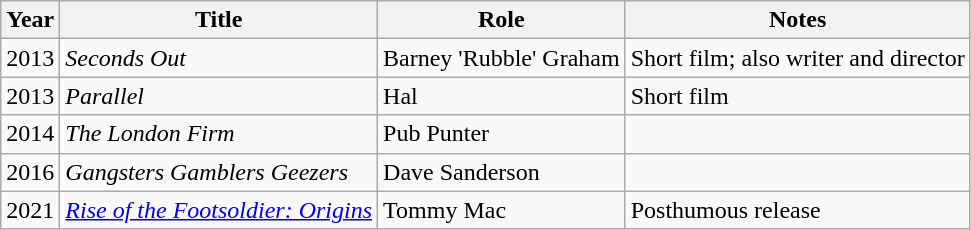<table class="wikitable sortable">
<tr>
<th>Year</th>
<th>Title</th>
<th>Role</th>
<th class="unsortable">Notes</th>
</tr>
<tr>
<td>2013</td>
<td><em>Seconds Out</em></td>
<td>Barney 'Rubble' Graham</td>
<td>Short film; also writer and director</td>
</tr>
<tr>
<td>2013</td>
<td><em>Parallel</em></td>
<td>Hal</td>
<td>Short film</td>
</tr>
<tr>
<td>2014</td>
<td><em>The London Firm</em></td>
<td>Pub Punter</td>
<td></td>
</tr>
<tr>
<td>2016</td>
<td><em>Gangsters Gamblers Geezers</em></td>
<td>Dave Sanderson</td>
<td></td>
</tr>
<tr>
<td>2021</td>
<td><a href='#'><em>Rise of the Footsoldier: Origins</em></a></td>
<td>Tommy Mac</td>
<td>Posthumous release</td>
</tr>
</table>
